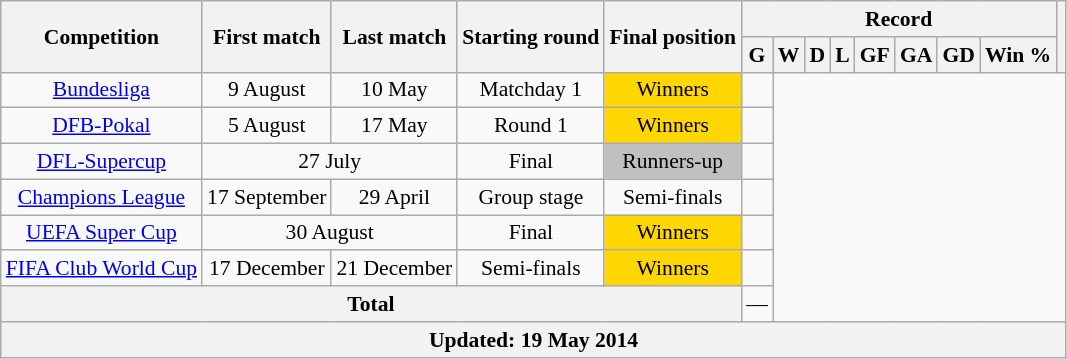<table class="wikitable" style="font-size:90%; text-align: center">
<tr>
<th rowspan="2">Competition</th>
<th rowspan="2">First match</th>
<th rowspan="2">Last match</th>
<th rowspan="2">Starting round</th>
<th rowspan="2">Final position</th>
<th colspan="8">Record</th>
<th rowspan="2"></th>
</tr>
<tr>
<th>G</th>
<th>W</th>
<th>D</th>
<th>L</th>
<th>GF</th>
<th>GA</th>
<th>GD</th>
<th>Win %</th>
</tr>
<tr>
<td><a href='#'>Bundesliga</a></td>
<td>9 August</td>
<td>10 May</td>
<td>Matchday 1</td>
<td bgcolor=ffd700>Winners<br></td>
<td></td>
</tr>
<tr>
<td><a href='#'>DFB-Pokal</a></td>
<td>5 August</td>
<td>17 May</td>
<td>Round 1</td>
<td bgcolor=ffd700>Winners<br></td>
<td></td>
</tr>
<tr>
<td><a href='#'>DFL-Supercup</a></td>
<td align=center colspan="2">27 July</td>
<td>Final</td>
<td bgcolor=#C0C0C0>Runners-up<br></td>
<td></td>
</tr>
<tr>
<td><a href='#'>Champions League</a></td>
<td>17 September</td>
<td>29 April</td>
<td>Group stage</td>
<td>Semi-finals<br></td>
<td></td>
</tr>
<tr>
<td><a href='#'>UEFA Super Cup</a></td>
<td align=center colspan="2">30 August</td>
<td>Final</td>
<td bgcolor=ffd700>Winners<br></td>
<td></td>
</tr>
<tr>
<td><a href='#'>FIFA Club World Cup</a></td>
<td>17 December</td>
<td>21 December</td>
<td>Semi-finals</td>
<td bgcolor=ffd700>Winners<br></td>
<td></td>
</tr>
<tr>
<th colspan="5">Total<br></th>
<td>—</td>
</tr>
<tr>
<th colspan="14">Updated: 19 May 2014</th>
</tr>
</table>
